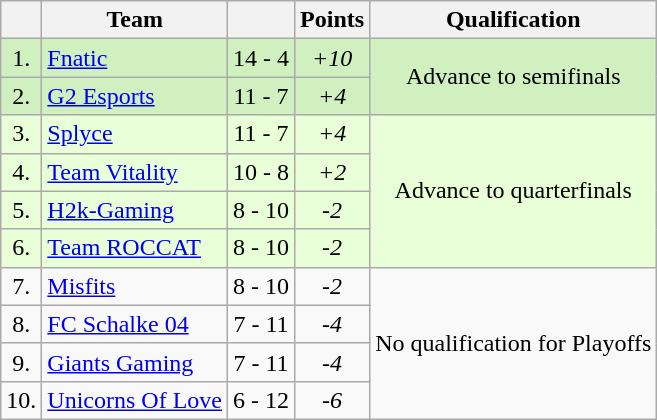<table class="wikitable sortable" style="text-align:center">
<tr>
<th></th>
<th>Team</th>
<th></th>
<th>Points</th>
<th>Qualification</th>
</tr>
<tr bgcolor="#D0F0C0">
<td>1.</td>
<td style="text-align:left;"> <a href='#'>Fnatic</a></td>
<td>14 - 4</td>
<td><em>+10</em></td>
<td rowspan="2">Advance to semifinals</td>
</tr>
<tr bgcolor="#D0F0C0">
<td>2.</td>
<td style="text-align:left;"> <a href='#'>G2 Esports</a></td>
<td>11 - 7</td>
<td><em>+4</em></td>
</tr>
<tr bgcolor="#E8FFD8">
<td>3.</td>
<td style="text-align:left;"> <a href='#'>Splyce</a></td>
<td>11 - 7</td>
<td><em> +4</em></td>
<td rowspan="4">Advance to quarterfinals</td>
</tr>
<tr bgcolor="#E8FFD8">
<td>4.</td>
<td style="text-align:left;"> <a href='#'>Team Vitality</a></td>
<td>10 - 8</td>
<td><em>+2</em></td>
</tr>
<tr bgcolor="#E8FFD8">
<td>5.</td>
<td style="text-align:left;"> <a href='#'>H2k-Gaming</a></td>
<td>8 - 10</td>
<td><em>-2</em></td>
</tr>
<tr bgcolor="#E8FFD8">
<td>6.</td>
<td style="text-align:left;"> <a href='#'>Team ROCCAT</a></td>
<td>8 - 10</td>
<td><em>-2</em></td>
</tr>
<tr>
<td>7.</td>
<td style="text-align:left;"> <a href='#'>Misfits</a></td>
<td>8 - 10</td>
<td><em>-2</em></td>
<td rowspan="4">No qualification for Playoffs</td>
</tr>
<tr>
<td>8.</td>
<td style="text-align:left;"> <a href='#'>FC Schalke 04</a></td>
<td>7 - 11</td>
<td><em>-4</em></td>
</tr>
<tr 00>
<td>9.</td>
<td style="text-align:left;"> <a href='#'>Giants Gaming</a></td>
<td>7 - 11</td>
<td><em> -4</em></td>
</tr>
<tr>
<td>10.</td>
<td style="text-align:left;"> <a href='#'>Unicorns Of Love</a></td>
<td>6 - 12</td>
<td><em> -6</em></td>
</tr>
</table>
